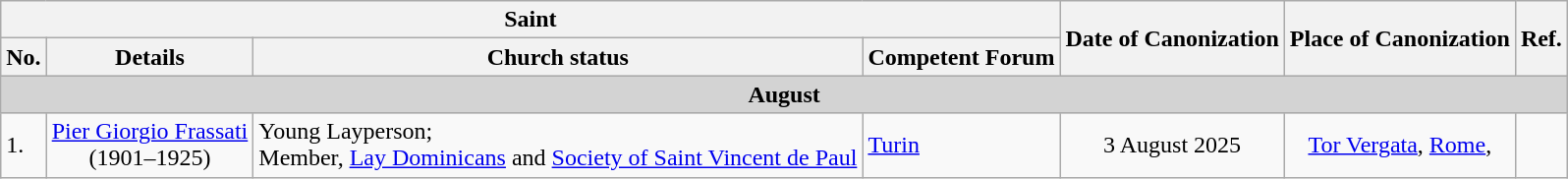<table class="wikitable">
<tr>
<th colspan=4>Saint</th>
<th rowspan=2>Date of Canonization</th>
<th rowspan=2>Place of Canonization</th>
<th rowspan=2>Ref.</th>
</tr>
<tr>
<th>No.</th>
<th>Details</th>
<th>Church status</th>
<th>Competent Forum</th>
</tr>
<tr id="August">
<td colspan="7" align=center style="background:lightgray;white-space:nowrap"><strong>August</strong></td>
</tr>
<tr>
<td>1.</td>
<td align="center"><a href='#'>Pier Giorgio Frassati</a><br>(1901–1925)</td>
<td>Young Layperson; <br>Member, <a href='#'>Lay Dominicans</a> and <a href='#'>Society of Saint Vincent de Paul</a></td>
<td><a href='#'>Turin</a></td>
<td align="center">3 August 2025</td>
<td align="center"><a href='#'>Tor Vergata</a>, <a href='#'>Rome</a>, </td>
<td></td>
</tr>
</table>
